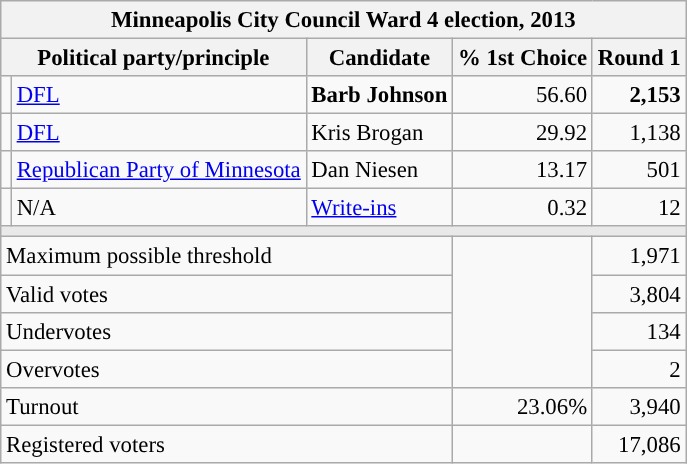<table class="wikitable" style="font-size:95%">
<tr>
<th colspan="5">Minneapolis City Council Ward 4 election, 2013</th>
</tr>
<tr>
<th colspan="2">Political party/principle</th>
<th>Candidate</th>
<th>% 1st Choice</th>
<th>Round 1</th>
</tr>
<tr>
<td style="background-color:"></td>
<td><a href='#'>DFL</a></td>
<td><strong>Barb Johnson</strong></td>
<td align="right">56.60</td>
<td align="right"><strong>2,153</strong></td>
</tr>
<tr>
<td style="background-color:"></td>
<td><a href='#'>DFL</a></td>
<td>Kris Brogan</td>
<td align="right">29.92</td>
<td align="right">1,138</td>
</tr>
<tr>
<td style="background-color:"></td>
<td><a href='#'>Republican Party of Minnesota</a></td>
<td>Dan Niesen</td>
<td align="right">13.17</td>
<td align="right">501</td>
</tr>
<tr>
<td style="background-color:"></td>
<td>N/A</td>
<td><a href='#'>Write-ins</a></td>
<td align="right">0.32</td>
<td align="right">12</td>
</tr>
<tr>
<td colspan="5" style="background: #E9E9E9"></td>
</tr>
<tr>
<td colspan="3">Maximum possible threshold</td>
<td rowspan="4"></td>
<td align="right">1,971</td>
</tr>
<tr>
<td colspan="3">Valid votes</td>
<td align="right">3,804</td>
</tr>
<tr>
<td colspan="3">Undervotes</td>
<td align="right">134</td>
</tr>
<tr>
<td colspan="3">Overvotes</td>
<td align="right">2</td>
</tr>
<tr>
<td colspan="3">Turnout</td>
<td align="right">23.06%</td>
<td align="right">3,940</td>
</tr>
<tr>
<td colspan="3">Registered voters</td>
<td></td>
<td align="right">17,086</td>
</tr>
</table>
